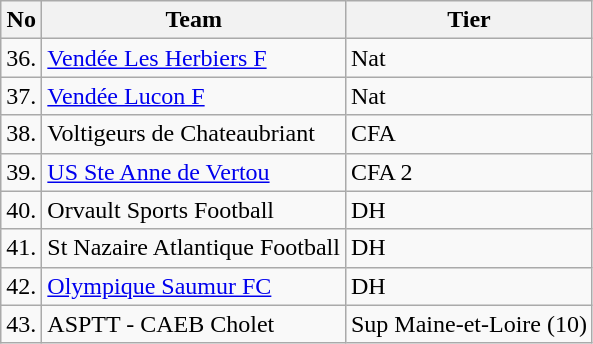<table class="wikitable" style="text-align: left">
<tr>
<th>No</th>
<th>Team</th>
<th>Tier</th>
</tr>
<tr>
<td>36.</td>
<td><a href='#'>Vendée Les Herbiers F</a></td>
<td>Nat</td>
</tr>
<tr>
<td>37.</td>
<td><a href='#'>Vendée Lucon F</a></td>
<td>Nat</td>
</tr>
<tr>
<td>38.</td>
<td>Voltigeurs de Chateaubriant</td>
<td>CFA</td>
</tr>
<tr>
<td>39.</td>
<td><a href='#'>US Ste Anne de Vertou</a></td>
<td>CFA 2</td>
</tr>
<tr>
<td>40.</td>
<td>Orvault Sports Football</td>
<td>DH</td>
</tr>
<tr>
<td>41.</td>
<td>St Nazaire Atlantique Football</td>
<td>DH</td>
</tr>
<tr>
<td>42.</td>
<td><a href='#'>Olympique Saumur FC</a></td>
<td>DH</td>
</tr>
<tr>
<td>43.</td>
<td>ASPTT - CAEB Cholet</td>
<td>Sup Maine-et-Loire (10)</td>
</tr>
</table>
